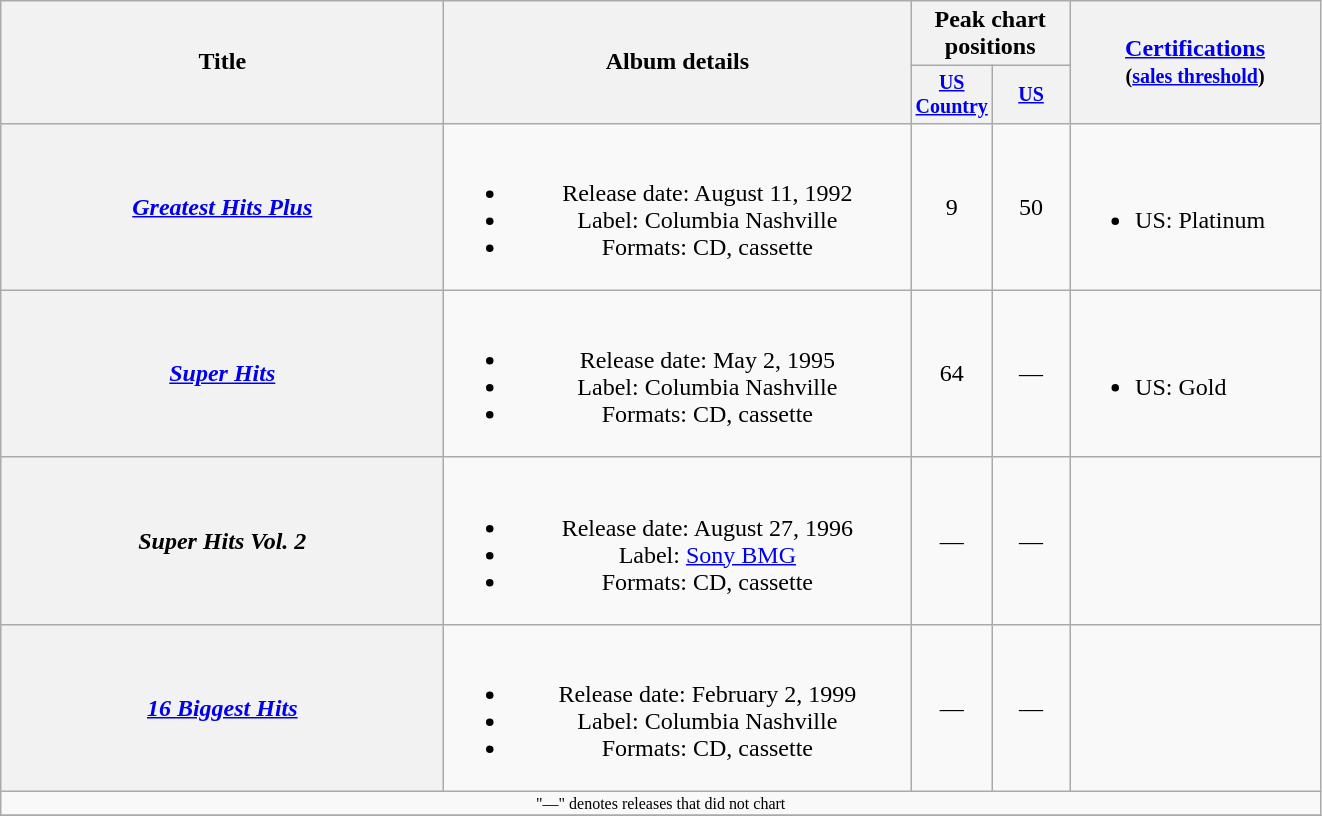<table class="wikitable plainrowheaders" style="text-align:center;">
<tr>
<th rowspan="2" style="width:18em;">Title</th>
<th rowspan="2" style="width:19em;">Album details</th>
<th colspan="2">Peak chart<br>positions</th>
<th rowspan="2" style="width:10em;"><a href='#'>Certifications</a><br><small>(<a href='#'>sales threshold</a>)</small></th>
</tr>
<tr style="font-size:smaller;">
<th width="45"><a href='#'>US Country</a><br></th>
<th width="45"><a href='#'>US</a><br></th>
</tr>
<tr>
<th scope="row"><em><a href='#'>Greatest Hits Plus</a></em></th>
<td><br><ul><li>Release date: August 11, 1992</li><li>Label: Columbia Nashville</li><li>Formats: CD, cassette</li></ul></td>
<td>9</td>
<td>50</td>
<td align="left"><br><ul><li>US: Platinum</li></ul></td>
</tr>
<tr>
<th scope="row"><em><a href='#'>Super Hits</a></em></th>
<td><br><ul><li>Release date: May 2, 1995</li><li>Label: Columbia Nashville</li><li>Formats: CD, cassette</li></ul></td>
<td>64</td>
<td>—</td>
<td align="left"><br><ul><li>US: Gold</li></ul></td>
</tr>
<tr>
<th scope="row"><em>Super Hits Vol. 2</em></th>
<td><br><ul><li>Release date: August 27, 1996</li><li>Label: <a href='#'>Sony BMG</a></li><li>Formats: CD, cassette</li></ul></td>
<td>—</td>
<td>—</td>
<td></td>
</tr>
<tr>
<th scope="row"><em><a href='#'>16 Biggest Hits</a></em></th>
<td><br><ul><li>Release date: February 2, 1999</li><li>Label: Columbia Nashville</li><li>Formats: CD, cassette</li></ul></td>
<td>—</td>
<td>—</td>
<td></td>
</tr>
<tr>
<td colspan="10" style="font-size:8pt">"—" denotes releases that did not chart</td>
</tr>
<tr>
</tr>
</table>
